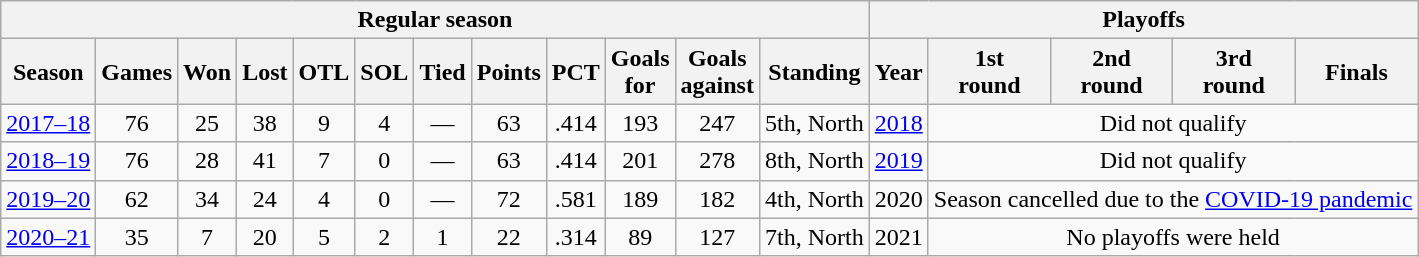<table class="wikitable" style="text-align:center; font-size:100%">
<tr>
<th colspan=12>Regular season</th>
<th colspan=5>Playoffs</th>
</tr>
<tr>
<th>Season</th>
<th>Games</th>
<th>Won</th>
<th>Lost</th>
<th>OTL</th>
<th>SOL</th>
<th>Tied</th>
<th>Points</th>
<th>PCT</th>
<th>Goals<br>for</th>
<th>Goals<br>against</th>
<th>Standing</th>
<th>Year</th>
<th>1st<br>round</th>
<th>2nd<br>round</th>
<th>3rd<br>round</th>
<th>Finals</th>
</tr>
<tr>
<td><a href='#'>2017–18</a></td>
<td>76</td>
<td>25</td>
<td>38</td>
<td>9</td>
<td>4</td>
<td>—</td>
<td>63</td>
<td>.414</td>
<td>193</td>
<td>247</td>
<td>5th, North</td>
<td><a href='#'>2018</a></td>
<td colspan="4">Did not qualify</td>
</tr>
<tr>
<td><a href='#'>2018–19</a></td>
<td>76</td>
<td>28</td>
<td>41</td>
<td>7</td>
<td>0</td>
<td>—</td>
<td>63</td>
<td>.414</td>
<td>201</td>
<td>278</td>
<td>8th, North</td>
<td><a href='#'>2019</a></td>
<td colspan="4">Did not qualify</td>
</tr>
<tr>
<td><a href='#'>2019–20</a></td>
<td>62</td>
<td>34</td>
<td>24</td>
<td>4</td>
<td>0</td>
<td>—</td>
<td>72</td>
<td>.581</td>
<td>189</td>
<td>182</td>
<td>4th, North</td>
<td>2020</td>
<td colspan="4">Season cancelled due to the <a href='#'>COVID-19 pandemic</a></td>
</tr>
<tr>
<td><a href='#'>2020–21</a></td>
<td>35</td>
<td>7</td>
<td>20</td>
<td>5</td>
<td>2</td>
<td>1</td>
<td>22</td>
<td>.314</td>
<td>89</td>
<td>127</td>
<td>7th, North</td>
<td>2021</td>
<td colspan="4">No playoffs were held</td>
</tr>
</table>
